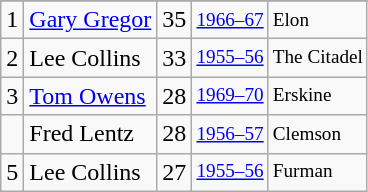<table class="wikitable">
<tr>
</tr>
<tr>
<td>1</td>
<td><a href='#'>Gary Gregor</a></td>
<td>35</td>
<td style="font-size:80%;"><a href='#'>1966–67</a></td>
<td style="font-size:80%;">Elon</td>
</tr>
<tr>
<td>2</td>
<td>Lee Collins</td>
<td>33</td>
<td style="font-size:80%;"><a href='#'>1955–56</a></td>
<td style="font-size:80%;">The Citadel</td>
</tr>
<tr>
<td>3</td>
<td><a href='#'>Tom Owens</a></td>
<td>28</td>
<td style="font-size:80%;"><a href='#'>1969–70</a></td>
<td style="font-size:80%;">Erskine</td>
</tr>
<tr>
<td></td>
<td>Fred Lentz</td>
<td>28</td>
<td style="font-size:80%;"><a href='#'>1956–57</a></td>
<td style="font-size:80%;">Clemson</td>
</tr>
<tr>
<td>5</td>
<td>Lee Collins</td>
<td>27</td>
<td style="font-size:80%;"><a href='#'>1955–56</a></td>
<td style="font-size:80%;">Furman</td>
</tr>
</table>
